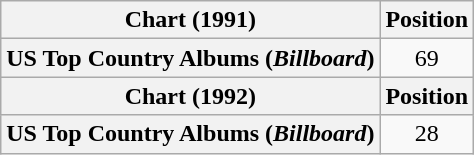<table class="wikitable plainrowheaders" style="text-align:center">
<tr>
<th scope="col">Chart (1991)</th>
<th scope="col">Position</th>
</tr>
<tr>
<th scope="row">US Top Country Albums (<em>Billboard</em>)</th>
<td>69</td>
</tr>
<tr>
<th scope="col">Chart (1992)</th>
<th scope="col">Position</th>
</tr>
<tr>
<th scope="row">US Top Country Albums (<em>Billboard</em>)</th>
<td>28</td>
</tr>
</table>
